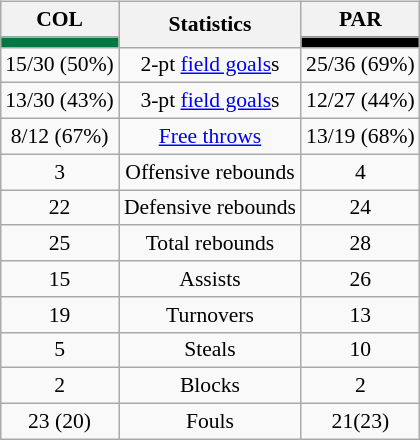<table style="width:100%;">
<tr>
<td valign=top align=right width=33%><br>













</td>
<td style="vertical-align:top; align:center; width:33%;"><br><table style="width:100%;">
<tr>
<td style="width=50%;"></td>
<td></td>
<td style="width=50%;"></td>
</tr>
</table>
<table class="wikitable" style="font-size:90%; text-align:center; margin:auto;" align=center>
<tr>
<th>COL</th>
<th rowspan=2>Statistics</th>
<th>PAR</th>
</tr>
<tr>
<td style="background:#007941;"></td>
<td style="background:#000000;"></td>
</tr>
<tr>
<td>15/30 (50%)</td>
<td>2-pt <a href='#'>field goals</a>s</td>
<td>25/36 (69%)</td>
</tr>
<tr>
<td>13/30 (43%)</td>
<td>3-pt <a href='#'>field goals</a>s</td>
<td>12/27 (44%)</td>
</tr>
<tr>
<td>8/12 (67%)</td>
<td><a href='#'>Free throws</a></td>
<td>13/19 (68%)</td>
</tr>
<tr>
<td>3</td>
<td>Offensive rebounds</td>
<td>4</td>
</tr>
<tr>
<td>22</td>
<td>Defensive rebounds</td>
<td>24</td>
</tr>
<tr>
<td>25</td>
<td>Total rebounds</td>
<td>28</td>
</tr>
<tr>
<td>15</td>
<td>Assists</td>
<td>26</td>
</tr>
<tr>
<td>19</td>
<td>Turnovers</td>
<td>13</td>
</tr>
<tr>
<td>5</td>
<td>Steals</td>
<td>10</td>
</tr>
<tr>
<td>2</td>
<td>Blocks</td>
<td>2</td>
</tr>
<tr>
<td>23 (20)</td>
<td>Fouls</td>
<td>21(23)</td>
</tr>
</table>
</td>
<td style="vertical-align:top; align:left; width:33%;"><br>













</td>
</tr>
</table>
